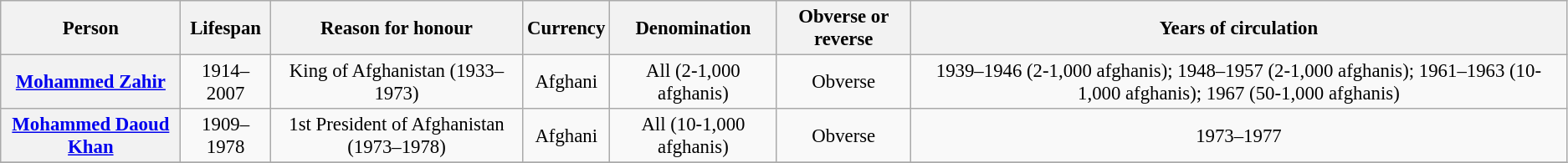<table class="wikitable" style="font-size:95%; text-align:center;">
<tr>
<th>Person</th>
<th>Lifespan</th>
<th>Reason for honour</th>
<th>Currency</th>
<th>Denomination</th>
<th>Obverse or reverse</th>
<th>Years of circulation</th>
</tr>
<tr>
<th><a href='#'>Mohammed Zahir</a></th>
<td>1914–2007</td>
<td>King of Afghanistan (1933–1973)</td>
<td>Afghani</td>
<td>All (2-1,000 afghanis)</td>
<td>Obverse</td>
<td>1939–1946 (2-1,000 afghanis); 1948–1957 (2-1,000 afghanis); 1961–1963 (10-1,000 afghanis); 1967 (50-1,000 afghanis)</td>
</tr>
<tr>
<th><a href='#'>Mohammed Daoud Khan</a></th>
<td>1909–1978</td>
<td>1st President of Afghanistan (1973–1978)</td>
<td>Afghani</td>
<td>All (10-1,000 afghanis)</td>
<td>Obverse</td>
<td>1973–1977</td>
</tr>
<tr>
</tr>
</table>
